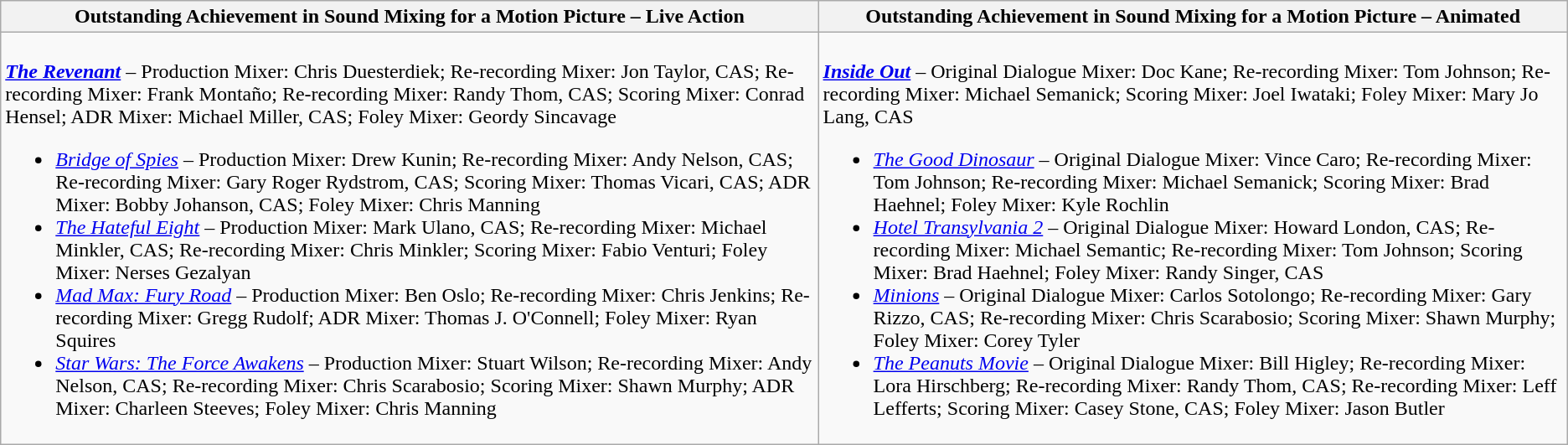<table class=wikitable style="width=100%">
<tr>
<th style="width=50%">Outstanding Achievement in Sound Mixing for a Motion Picture – Live Action</th>
<th style="width=50%">Outstanding Achievement in Sound Mixing for a Motion Picture – Animated</th>
</tr>
<tr>
<td valign="top"><br><strong><em><a href='#'>The Revenant</a></em></strong> – Production Mixer: Chris Duesterdiek; Re-recording Mixer: Jon Taylor, CAS; Re-recording Mixer: Frank Montaño; Re-recording Mixer: Randy Thom, CAS; Scoring Mixer: Conrad Hensel; ADR Mixer: Michael Miller, CAS; Foley Mixer: Geordy Sincavage<ul><li><em><a href='#'>Bridge of Spies</a></em> – Production Mixer: Drew Kunin; Re-recording Mixer: Andy Nelson, CAS; Re-recording Mixer: Gary Roger Rydstrom, CAS; Scoring Mixer: Thomas Vicari, CAS; ADR Mixer: Bobby Johanson, CAS; Foley Mixer: Chris Manning</li><li><em><a href='#'>The Hateful Eight</a></em> – Production Mixer: Mark Ulano, CAS; Re-recording Mixer: Michael Minkler, CAS; Re-recording Mixer: Chris Minkler; Scoring Mixer: Fabio Venturi; Foley Mixer: Nerses Gezalyan</li><li><em><a href='#'>Mad Max: Fury Road</a></em> – Production Mixer: Ben Oslo; Re-recording Mixer: Chris Jenkins; Re-recording Mixer: Gregg Rudolf; ADR Mixer: Thomas J. O'Connell; Foley Mixer: Ryan Squires</li><li><em><a href='#'>Star Wars: The Force Awakens</a></em> – Production Mixer: Stuart Wilson; Re-recording Mixer: Andy Nelson, CAS; Re-recording Mixer: Chris Scarabosio; Scoring Mixer: Shawn Murphy; ADR Mixer: Charleen Steeves; Foley Mixer: Chris Manning</li></ul></td>
<td valign="top"><br><strong><em><a href='#'>Inside Out</a></em></strong> – Original Dialogue Mixer: Doc Kane; Re-recording Mixer: Tom Johnson; Re-recording Mixer: Michael Semanick; Scoring Mixer: Joel Iwataki; Foley Mixer: Mary Jo Lang, CAS<ul><li><em><a href='#'>The Good Dinosaur</a></em> – Original Dialogue Mixer: Vince Caro; Re-recording Mixer: Tom Johnson; Re-recording Mixer: Michael Semanick; Scoring Mixer: Brad Haehnel; Foley Mixer: Kyle Rochlin</li><li><em><a href='#'>Hotel Transylvania 2</a></em> – Original Dialogue Mixer: Howard London, CAS; Re-recording Mixer: Michael Semantic; Re-recording Mixer: Tom Johnson; Scoring Mixer: Brad Haehnel; Foley Mixer: Randy Singer, CAS</li><li><em><a href='#'>Minions</a></em> – Original Dialogue Mixer: Carlos Sotolongo; Re-recording Mixer: Gary Rizzo, CAS; Re-recording Mixer: Chris Scarabosio; Scoring Mixer: Shawn Murphy; Foley Mixer: Corey Tyler</li><li><em><a href='#'>The Peanuts Movie</a></em> – Original Dialogue Mixer: Bill Higley; Re-recording Mixer: Lora Hirschberg; Re-recording Mixer: Randy Thom, CAS; Re-recording Mixer: Leff Lefferts; Scoring Mixer: Casey Stone, CAS; Foley Mixer: Jason Butler</li></ul></td>
</tr>
</table>
